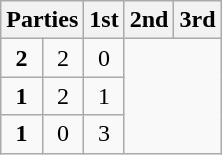<table class="wikitable" style="text-align:center;">
<tr>
<th colspan=2 style="text-align:left;">Parties</th>
<th>1st</th>
<th>2nd</th>
<th>3rd</th>
</tr>
<tr>
<td><strong>2</strong></td>
<td>2</td>
<td>0</td>
</tr>
<tr>
<td><strong>1</strong></td>
<td>2</td>
<td>1</td>
</tr>
<tr>
<td><strong>1</strong></td>
<td>0</td>
<td>3</td>
</tr>
</table>
